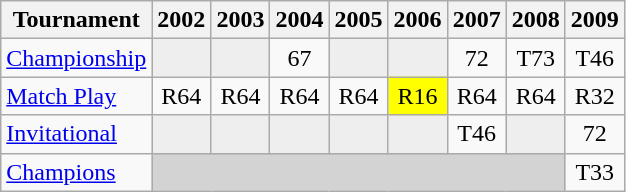<table class="wikitable" style="text-align:center;">
<tr>
<th>Tournament</th>
<th>2002</th>
<th>2003</th>
<th>2004</th>
<th>2005</th>
<th>2006</th>
<th>2007</th>
<th>2008</th>
<th>2009</th>
</tr>
<tr>
<td align="left"><a href='#'>Championship</a></td>
<td style="background:#eeeeee;"></td>
<td style="background:#eeeeee;"></td>
<td>67</td>
<td style="background:#eeeeee;"></td>
<td style="background:#eeeeee;"></td>
<td>72</td>
<td>T73</td>
<td>T46</td>
</tr>
<tr>
<td align="left"><a href='#'>Match Play</a></td>
<td>R64</td>
<td>R64</td>
<td>R64</td>
<td>R64</td>
<td style="background:yellow;">R16</td>
<td>R64</td>
<td>R64</td>
<td>R32</td>
</tr>
<tr>
<td align="left"><a href='#'>Invitational</a></td>
<td style="background:#eeeeee;"></td>
<td style="background:#eeeeee;"></td>
<td style="background:#eeeeee;"></td>
<td style="background:#eeeeee;"></td>
<td style="background:#eeeeee;"></td>
<td>T46</td>
<td style="background:#eeeeee;"></td>
<td>72</td>
</tr>
<tr>
<td align="left"><a href='#'>Champions</a></td>
<td style="background:#D3D3D3;" colspan=7></td>
<td>T33</td>
</tr>
</table>
